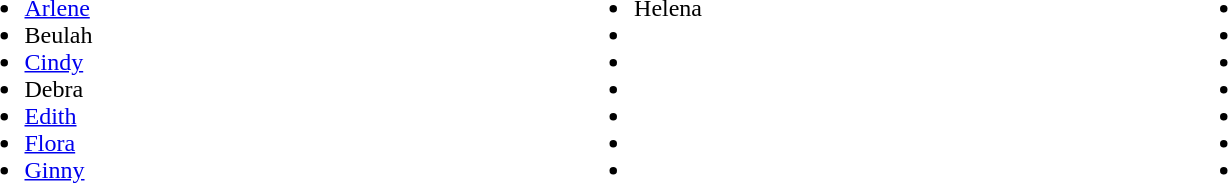<table width=80%>
<tr>
<td><br><ul><li><a href='#'>Arlene</a></li><li>Beulah</li><li><a href='#'>Cindy</a></li><li>Debra</li><li><a href='#'>Edith</a></li><li><a href='#'>Flora</a></li><li><a href='#'>Ginny</a></li></ul></td>
<td><br><ul><li>Helena</li><li></li><li></li><li></li><li></li><li></li><li></li></ul></td>
<td><br><ul><li></li><li></li><li></li><li></li><li></li><li></li><li></li></ul></td>
</tr>
</table>
